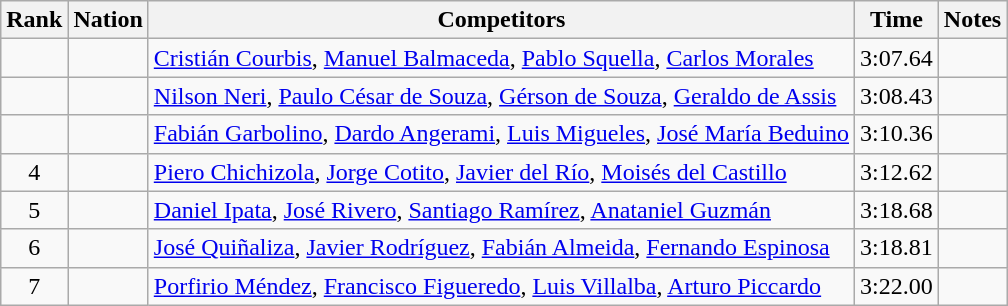<table class="wikitable sortable" style="text-align:center">
<tr>
<th>Rank</th>
<th>Nation</th>
<th>Competitors</th>
<th>Time</th>
<th>Notes</th>
</tr>
<tr>
<td></td>
<td align=left></td>
<td align=left><a href='#'>Cristián Courbis</a>, <a href='#'>Manuel Balmaceda</a>, <a href='#'>Pablo Squella</a>, <a href='#'>Carlos Morales</a></td>
<td>3:07.64</td>
<td></td>
</tr>
<tr>
<td></td>
<td align=left></td>
<td align=left><a href='#'>Nilson Neri</a>, <a href='#'>Paulo César de Souza</a>, <a href='#'>Gérson de Souza</a>, <a href='#'>Geraldo de Assis</a></td>
<td>3:08.43</td>
<td></td>
</tr>
<tr>
<td></td>
<td align=left></td>
<td align=left><a href='#'>Fabián Garbolino</a>, <a href='#'>Dardo Angerami</a>, <a href='#'>Luis Migueles</a>, <a href='#'>José María Beduino</a></td>
<td>3:10.36</td>
<td></td>
</tr>
<tr>
<td>4</td>
<td align=left></td>
<td align=left><a href='#'>Piero Chichizola</a>, <a href='#'>Jorge Cotito</a>, <a href='#'>Javier del Río</a>, <a href='#'>Moisés del Castillo</a></td>
<td>3:12.62</td>
<td></td>
</tr>
<tr>
<td>5</td>
<td align=left></td>
<td align=left><a href='#'>Daniel Ipata</a>, <a href='#'>José Rivero</a>, <a href='#'>Santiago Ramírez</a>, <a href='#'>Anataniel Guzmán</a></td>
<td>3:18.68</td>
<td></td>
</tr>
<tr>
<td>6</td>
<td align=left></td>
<td align=left><a href='#'>José Quiñaliza</a>, <a href='#'>Javier Rodríguez</a>, <a href='#'>Fabián Almeida</a>, <a href='#'>Fernando Espinosa</a></td>
<td>3:18.81</td>
<td></td>
</tr>
<tr>
<td>7</td>
<td align=left></td>
<td align=left><a href='#'>Porfirio Méndez</a>, <a href='#'>Francisco Figueredo</a>, <a href='#'>Luis Villalba</a>, <a href='#'>Arturo Piccardo</a></td>
<td>3:22.00</td>
<td></td>
</tr>
</table>
